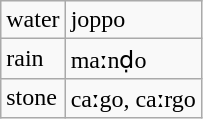<table class="wikitable">
<tr>
<td>water</td>
<td>joppo</td>
</tr>
<tr>
<td>rain</td>
<td>maːnḍo</td>
</tr>
<tr>
<td>stone</td>
<td>caːgo, caːrgo</td>
</tr>
</table>
